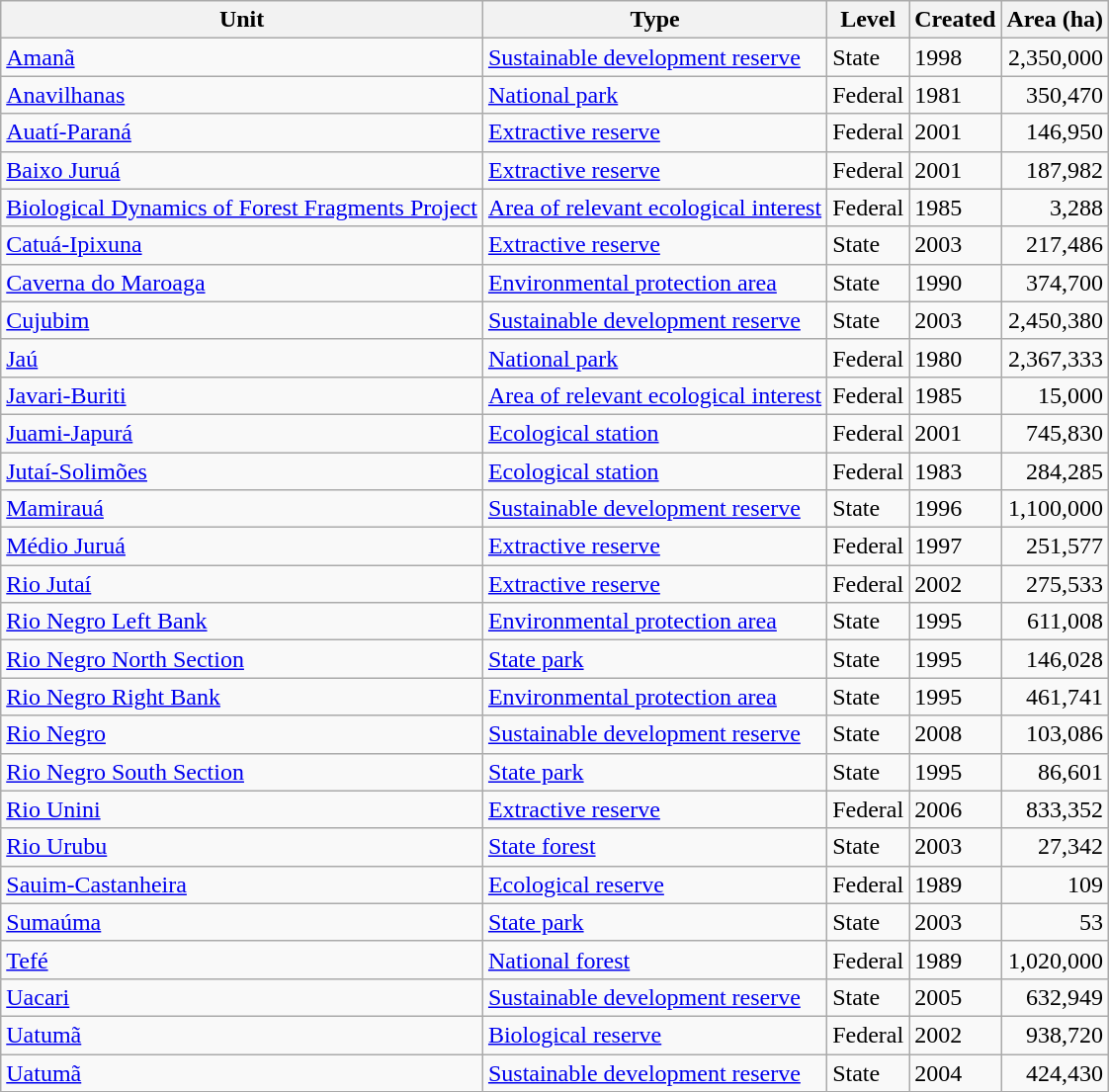<table class="wikitable sortable">
<tr>
<th>Unit</th>
<th>Type</th>
<th>Level</th>
<th>Created</th>
<th>Area (ha)</th>
</tr>
<tr>
<td><a href='#'>Amanã</a></td>
<td><a href='#'>Sustainable development reserve</a></td>
<td>State</td>
<td>1998</td>
<td style="text-align:right;">2,350,000</td>
</tr>
<tr>
<td><a href='#'>Anavilhanas</a></td>
<td><a href='#'>National park</a></td>
<td>Federal</td>
<td>1981</td>
<td style="text-align:right;">350,470</td>
</tr>
<tr>
<td><a href='#'>Auatí-Paraná</a></td>
<td><a href='#'>Extractive reserve</a></td>
<td>Federal</td>
<td>2001</td>
<td style="text-align:right;">146,950</td>
</tr>
<tr>
<td><a href='#'>Baixo Juruá</a></td>
<td><a href='#'>Extractive reserve</a></td>
<td>Federal</td>
<td>2001</td>
<td style="text-align:right;">187,982</td>
</tr>
<tr>
<td><a href='#'>Biological Dynamics of Forest Fragments Project</a></td>
<td><a href='#'>Area of relevant ecological interest</a></td>
<td>Federal</td>
<td>1985</td>
<td style="text-align:right;">3,288</td>
</tr>
<tr>
<td><a href='#'>Catuá-Ipixuna</a></td>
<td><a href='#'>Extractive reserve</a></td>
<td>State</td>
<td>2003</td>
<td style="text-align:right;">217,486</td>
</tr>
<tr>
<td><a href='#'>Caverna do Maroaga</a></td>
<td><a href='#'>Environmental protection area</a></td>
<td>State</td>
<td>1990</td>
<td style="text-align:right;">374,700</td>
</tr>
<tr>
<td><a href='#'>Cujubim</a></td>
<td><a href='#'>Sustainable development reserve</a></td>
<td>State</td>
<td>2003</td>
<td style="text-align:right;">2,450,380</td>
</tr>
<tr>
<td><a href='#'>Jaú</a></td>
<td><a href='#'>National park</a></td>
<td>Federal</td>
<td>1980</td>
<td style="text-align:right;">2,367,333</td>
</tr>
<tr>
<td><a href='#'>Javari-Buriti</a></td>
<td><a href='#'>Area of relevant ecological interest</a></td>
<td>Federal</td>
<td>1985</td>
<td style="text-align:right;">15,000</td>
</tr>
<tr>
<td><a href='#'>Juami-Japurá</a></td>
<td><a href='#'>Ecological station</a></td>
<td>Federal</td>
<td>2001</td>
<td style="text-align:right;">745,830</td>
</tr>
<tr>
<td><a href='#'>Jutaí-Solimões</a></td>
<td><a href='#'>Ecological station</a></td>
<td>Federal</td>
<td>1983</td>
<td style="text-align:right;">284,285</td>
</tr>
<tr>
<td><a href='#'>Mamirauá</a></td>
<td><a href='#'>Sustainable development reserve</a></td>
<td>State</td>
<td>1996</td>
<td style="text-align:right;">1,100,000</td>
</tr>
<tr>
<td><a href='#'>Médio Juruá</a></td>
<td><a href='#'>Extractive reserve</a></td>
<td>Federal</td>
<td>1997</td>
<td style="text-align:right;">251,577</td>
</tr>
<tr>
<td><a href='#'>Rio Jutaí</a></td>
<td><a href='#'>Extractive reserve</a></td>
<td>Federal</td>
<td>2002</td>
<td style="text-align:right;">275,533</td>
</tr>
<tr>
<td><a href='#'>Rio Negro Left Bank</a></td>
<td><a href='#'>Environmental protection area</a></td>
<td>State</td>
<td>1995</td>
<td style="text-align:right;">611,008</td>
</tr>
<tr>
<td><a href='#'>Rio Negro North Section</a></td>
<td><a href='#'>State park</a></td>
<td>State</td>
<td>1995</td>
<td style="text-align:right;">146,028</td>
</tr>
<tr>
<td><a href='#'>Rio Negro Right Bank</a></td>
<td><a href='#'>Environmental protection area</a></td>
<td>State</td>
<td>1995</td>
<td style="text-align:right;">461,741</td>
</tr>
<tr>
<td><a href='#'>Rio Negro</a></td>
<td><a href='#'>Sustainable development reserve</a></td>
<td>State</td>
<td>2008</td>
<td style="text-align:right;">103,086</td>
</tr>
<tr>
<td><a href='#'>Rio Negro South Section</a></td>
<td><a href='#'>State park</a></td>
<td>State</td>
<td>1995</td>
<td style="text-align:right;">86,601</td>
</tr>
<tr>
<td><a href='#'>Rio Unini</a></td>
<td><a href='#'>Extractive reserve</a></td>
<td>Federal</td>
<td>2006</td>
<td style="text-align:right;">833,352</td>
</tr>
<tr>
<td><a href='#'>Rio Urubu</a></td>
<td><a href='#'>State forest</a></td>
<td>State</td>
<td>2003</td>
<td style="text-align:right;">27,342</td>
</tr>
<tr>
<td><a href='#'>Sauim-Castanheira</a></td>
<td><a href='#'>Ecological reserve</a></td>
<td>Federal</td>
<td>1989</td>
<td style="text-align:right;">109</td>
</tr>
<tr>
<td><a href='#'>Sumaúma</a></td>
<td><a href='#'>State park</a></td>
<td>State</td>
<td>2003</td>
<td style="text-align:right;">53</td>
</tr>
<tr>
<td><a href='#'>Tefé</a></td>
<td><a href='#'>National forest</a></td>
<td>Federal</td>
<td>1989</td>
<td style="text-align:right;">1,020,000</td>
</tr>
<tr>
<td><a href='#'>Uacari</a></td>
<td><a href='#'>Sustainable development reserve</a></td>
<td>State</td>
<td>2005</td>
<td style="text-align:right;">632,949</td>
</tr>
<tr>
<td><a href='#'>Uatumã</a></td>
<td><a href='#'>Biological reserve</a></td>
<td>Federal</td>
<td>2002</td>
<td style="text-align:right;">938,720</td>
</tr>
<tr>
<td><a href='#'>Uatumã</a></td>
<td><a href='#'>Sustainable development reserve</a></td>
<td>State</td>
<td>2004</td>
<td style="text-align:right;">424,430</td>
</tr>
</table>
